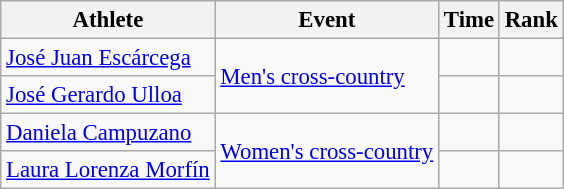<table class=wikitable style="font-size:95%">
<tr>
<th>Athlete</th>
<th>Event</th>
<th>Time</th>
<th>Rank</th>
</tr>
<tr>
<td><a href='#'>José Juan Escárcega</a></td>
<td align=left rowspan=2><a href='#'>Men's cross-country</a></td>
<td align=center></td>
<td align=center></td>
</tr>
<tr>
<td><a href='#'>José Gerardo Ulloa</a></td>
<td align=center></td>
<td align=center></td>
</tr>
<tr>
<td><a href='#'>Daniela Campuzano</a></td>
<td align=center rowspan=2><a href='#'>Women's cross-country</a></td>
<td align=center></td>
<td align=center></td>
</tr>
<tr>
<td><a href='#'>Laura Lorenza Morfín</a></td>
<td align=center></td>
<td align=center></td>
</tr>
</table>
